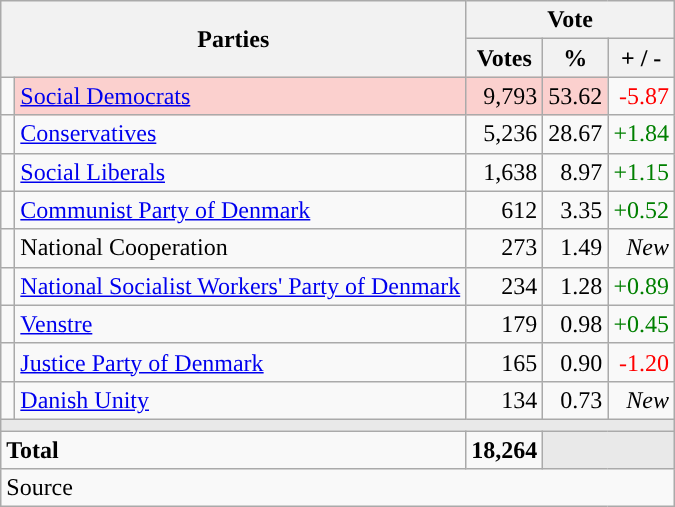<table class="wikitable" style="text-align:right;">
<tr>
<th style="text-align:centre;" rowspan="2" colspan="2" width="225">Parties</th>
<th colspan="3">Vote</th>
</tr>
<tr>
<th width="15">Votes</th>
<th width="15">%</th>
<th width="15">+ / -</th>
</tr>
<tr>
<td width="2" style="color:inherit;background:"></td>
<td bgcolor=#fbd0ce  align="left"><a href='#'>Social Democrats</a></td>
<td bgcolor=#fbd0ce>9,793</td>
<td bgcolor=#fbd0ce>53.62</td>
<td style=color:red;>-5.87</td>
</tr>
<tr>
<td width="2" style="color:inherit;background:"></td>
<td align="left"><a href='#'>Conservatives</a></td>
<td>5,236</td>
<td>28.67</td>
<td style=color:green;>+1.84</td>
</tr>
<tr>
<td width="2" style="color:inherit;background:"></td>
<td align="left"><a href='#'>Social Liberals</a></td>
<td>1,638</td>
<td>8.97</td>
<td style=color:green;>+1.15</td>
</tr>
<tr>
<td width="2" style="color:inherit;background:"></td>
<td align="left"><a href='#'>Communist Party of Denmark</a></td>
<td>612</td>
<td>3.35</td>
<td style=color:green;>+0.52</td>
</tr>
<tr>
<td width="2" style="color:inherit;background:"></td>
<td align="left">National Cooperation</td>
<td>273</td>
<td>1.49</td>
<td><em>New</em></td>
</tr>
<tr>
<td width="2" style="color:inherit;background:"></td>
<td align="left"><a href='#'>National Socialist Workers' Party of Denmark</a></td>
<td>234</td>
<td>1.28</td>
<td style=color:green;>+0.89</td>
</tr>
<tr>
<td width="2" style="color:inherit;background:"></td>
<td align="left"><a href='#'>Venstre</a></td>
<td>179</td>
<td>0.98</td>
<td style=color:green;>+0.45</td>
</tr>
<tr>
<td width="2" style="color:inherit;background:"></td>
<td align="left"><a href='#'>Justice Party of Denmark</a></td>
<td>165</td>
<td>0.90</td>
<td style=color:red;>-1.20</td>
</tr>
<tr>
<td width="2" style="color:inherit;background:"></td>
<td align="left"><a href='#'>Danish Unity</a></td>
<td>134</td>
<td>0.73</td>
<td><em>New</em></td>
</tr>
<tr>
<td colspan="7" bgcolor="#E9E9E9"></td>
</tr>
<tr>
<td align="left" colspan="2"><strong>Total</strong></td>
<td><strong>18,264</strong></td>
<td bgcolor="#E9E9E9" colspan="2"></td>
</tr>
<tr>
<td align="left" colspan="6">Source</td>
</tr>
</table>
